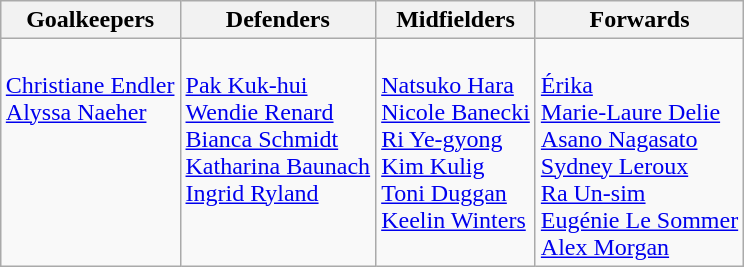<table class="wikitable" style="margin: 0 auto;">
<tr>
<th>Goalkeepers</th>
<th>Defenders</th>
<th>Midfielders</th>
<th>Forwards</th>
</tr>
<tr>
<td valign="top"><br> <a href='#'>Christiane Endler</a> <br>
 <a href='#'>Alyssa Naeher</a></td>
<td valign="top"><br> <a href='#'>Pak Kuk-hui</a> <br>
 <a href='#'>Wendie Renard</a> <br>
 <a href='#'>Bianca Schmidt</a> <br>
 <a href='#'>Katharina Baunach</a> <br>
 <a href='#'>Ingrid Ryland</a> <br></td>
<td valign="top"><br> <a href='#'>Natsuko Hara</a>  <br>
 <a href='#'>Nicole Banecki</a> <br>
 <a href='#'>Ri Ye-gyong</a> <br>
 <a href='#'>Kim Kulig</a> <br>
 <a href='#'>Toni Duggan</a> <br>
 <a href='#'>Keelin Winters</a><br></td>
<td valign="top"><br> <a href='#'>Érika</a> <br>
 <a href='#'>Marie-Laure Delie</a> <br>
 <a href='#'>Asano Nagasato</a> <br>
 <a href='#'>Sydney Leroux</a> <br>
 <a href='#'>Ra Un-sim</a> <br>
 <a href='#'>Eugénie Le Sommer</a> <br>
 <a href='#'>Alex Morgan</a> <br></td>
</tr>
</table>
